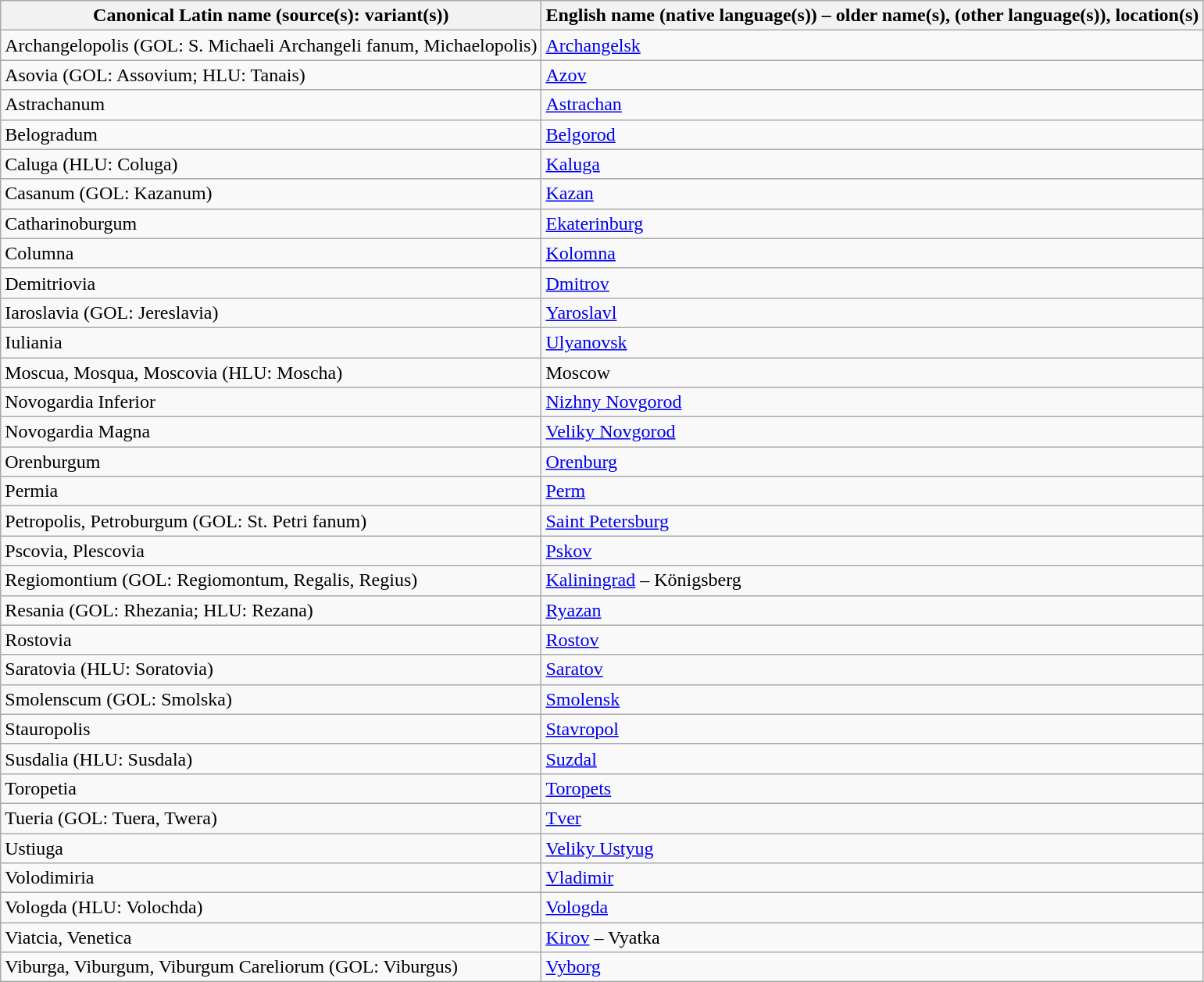<table class="wikitable sortable">
<tr>
<th>Canonical Latin name (source(s): variant(s))</th>
<th>English name (native language(s)) – older name(s), (other language(s)), location(s)</th>
</tr>
<tr>
<td>Archangelopolis (GOL: S. Michaeli Archangeli fanum, Michaelopolis)</td>
<td><a href='#'>Archangelsk</a></td>
</tr>
<tr>
<td>Asovia (GOL: Assovium; HLU: Tanais)</td>
<td><a href='#'>Azov</a></td>
</tr>
<tr>
<td>Astrachanum</td>
<td><a href='#'>Astrachan</a></td>
</tr>
<tr>
<td>Belogradum</td>
<td><a href='#'>Belgorod</a></td>
</tr>
<tr>
<td>Caluga (HLU: Coluga)</td>
<td><a href='#'>Kaluga</a></td>
</tr>
<tr>
<td>Casanum (GOL: Kazanum)</td>
<td><a href='#'>Kazan</a></td>
</tr>
<tr>
<td>Catharinoburgum</td>
<td><a href='#'>Ekaterinburg</a></td>
</tr>
<tr>
<td>Columna</td>
<td><a href='#'>Kolomna</a></td>
</tr>
<tr>
<td>Demitriovia</td>
<td><a href='#'>Dmitrov</a></td>
</tr>
<tr>
<td>Iaroslavia (GOL: Jereslavia)</td>
<td><a href='#'>Yaroslavl</a></td>
</tr>
<tr>
<td>Iuliania</td>
<td><a href='#'>Ulyanovsk</a></td>
</tr>
<tr>
<td>Moscua, Mosqua, Moscovia  (HLU: Moscha)</td>
<td>Moscow</td>
</tr>
<tr>
<td>Novogardia Inferior</td>
<td><a href='#'>Nizhny Novgorod</a></td>
</tr>
<tr>
<td>Novogardia Magna</td>
<td><a href='#'>Veliky Novgorod</a></td>
</tr>
<tr>
<td>Orenburgum </td>
<td><a href='#'>Orenburg</a></td>
</tr>
<tr>
<td>Permia</td>
<td><a href='#'>Perm</a></td>
</tr>
<tr>
<td>Petropolis, Petroburgum (GOL: St. Petri fanum)</td>
<td><a href='#'>Saint Petersburg</a></td>
</tr>
<tr>
<td>Pscovia, Plescovia</td>
<td><a href='#'>Pskov</a></td>
</tr>
<tr>
<td>Regiomontium (GOL: Regiomontum, Regalis, Regius)</td>
<td><a href='#'>Kaliningrad</a> – Königsberg</td>
</tr>
<tr>
<td>Resania  (GOL: Rhezania; HLU: Rezana)</td>
<td><a href='#'>Ryazan</a></td>
</tr>
<tr>
<td>Rostovia</td>
<td><a href='#'>Rostov</a></td>
</tr>
<tr>
<td>Saratovia (HLU: Soratovia)</td>
<td><a href='#'>Saratov</a></td>
</tr>
<tr>
<td>Smolenscum (GOL: Smolska)</td>
<td><a href='#'>Smolensk</a></td>
</tr>
<tr>
<td>Stauropolis</td>
<td><a href='#'>Stavropol</a></td>
</tr>
<tr>
<td>Susdalia (HLU: Susdala)</td>
<td><a href='#'>Suzdal</a></td>
</tr>
<tr>
<td>Toropetia</td>
<td><a href='#'>Toropets</a></td>
</tr>
<tr>
<td>Tueria (GOL: Tuera, Twera)</td>
<td><a href='#'>Tver</a></td>
</tr>
<tr>
<td>Ustiuga</td>
<td><a href='#'>Veliky Ustyug</a></td>
</tr>
<tr>
<td>Volodimiria</td>
<td><a href='#'>Vladimir</a></td>
</tr>
<tr>
<td>Vologda (HLU: Volochda)</td>
<td><a href='#'>Vologda</a></td>
</tr>
<tr>
<td>Viatcia, Venetica</td>
<td><a href='#'>Kirov</a> – Vyatka</td>
</tr>
<tr>
<td>Viburga, Viburgum, Viburgum Careliorum (GOL: Viburgus)</td>
<td><a href='#'>Vyborg</a></td>
</tr>
</table>
